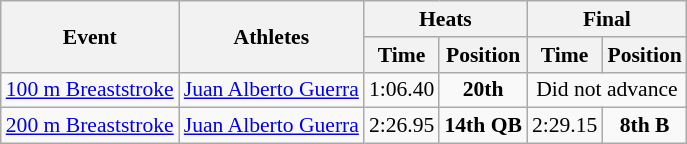<table class="wikitable" border="1" style="font-size:90%">
<tr>
<th rowspan=2>Event</th>
<th rowspan=2>Athletes</th>
<th colspan=2>Heats</th>
<th colspan=2>Final</th>
</tr>
<tr>
<th>Time</th>
<th>Position</th>
<th>Time</th>
<th>Position</th>
</tr>
<tr>
<td><a href='#'>100 m Breaststroke</a></td>
<td><a href='#'>Juan Alberto Guerra</a></td>
<td align=center>1:06.40</td>
<td align=center><strong>20th</strong></td>
<td align=center colspan=2>Did not advance</td>
</tr>
<tr>
<td><a href='#'>200 m Breaststroke</a></td>
<td><a href='#'>Juan Alberto Guerra</a></td>
<td align=center>2:26.95</td>
<td align=center><strong>14th QB</strong></td>
<td align=center>2:29.15</td>
<td align=center><strong>8th B</strong></td>
</tr>
</table>
